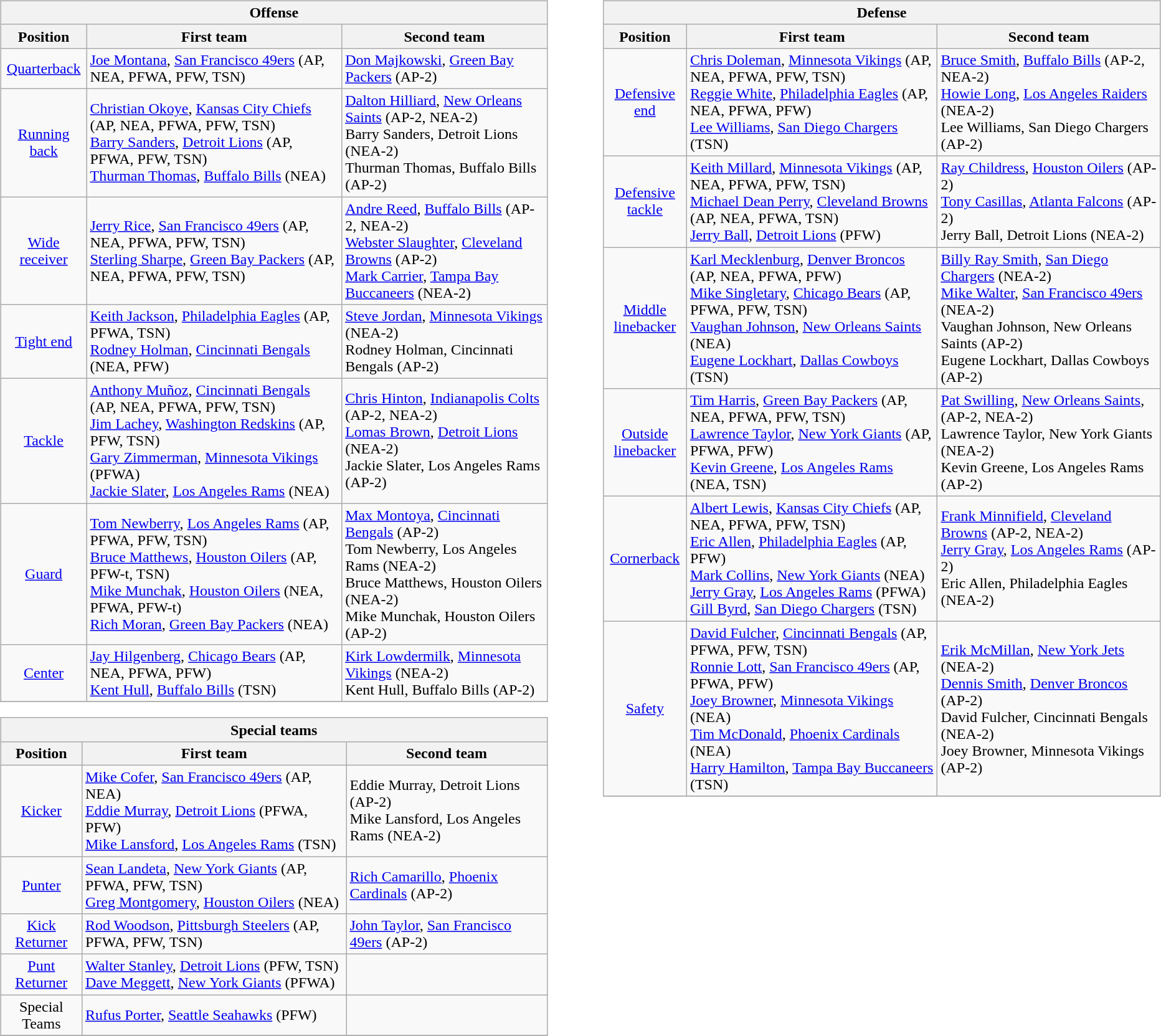<table border=0>
<tr valign="top">
<td><br><table class="wikitable">
<tr>
<th colspan=3>Offense</th>
</tr>
<tr>
<th>Position</th>
<th>First team</th>
<th>Second team</th>
</tr>
<tr>
<td align=center><a href='#'>Quarterback</a></td>
<td><a href='#'>Joe Montana</a>, <a href='#'>San Francisco 49ers</a> (AP, NEA, PFWA, PFW, TSN)</td>
<td><a href='#'>Don Majkowski</a>, <a href='#'>Green Bay Packers</a> (AP-2)</td>
</tr>
<tr>
<td align=center><a href='#'>Running back</a></td>
<td><a href='#'>Christian Okoye</a>, <a href='#'>Kansas City Chiefs</a> (AP, NEA, PFWA, PFW, TSN) <br><a href='#'>Barry Sanders</a>, <a href='#'>Detroit Lions</a> (AP, PFWA, PFW, TSN) <br> <a href='#'>Thurman Thomas</a>, <a href='#'>Buffalo Bills</a> (NEA)</td>
<td><a href='#'>Dalton Hilliard</a>, <a href='#'>New Orleans Saints</a> (AP-2, NEA-2) <br>Barry Sanders, Detroit Lions (NEA-2) <br> Thurman Thomas, Buffalo Bills (AP-2)</td>
</tr>
<tr>
<td align=center><a href='#'>Wide receiver</a></td>
<td><a href='#'>Jerry Rice</a>, <a href='#'>San Francisco 49ers</a> (AP, NEA, PFWA, PFW, TSN)  <br> <a href='#'>Sterling Sharpe</a>, <a href='#'>Green Bay Packers</a> (AP,  NEA, PFWA, PFW, TSN)</td>
<td><a href='#'>Andre Reed</a>, <a href='#'>Buffalo Bills</a> (AP-2, NEA-2) <br> <a href='#'>Webster Slaughter</a>, <a href='#'>Cleveland Browns</a> (AP-2) <br> <a href='#'>Mark Carrier</a>, <a href='#'>Tampa Bay Buccaneers</a> (NEA-2)</td>
</tr>
<tr>
<td align=center><a href='#'>Tight end</a></td>
<td><a href='#'>Keith Jackson</a>, <a href='#'>Philadelphia Eagles</a> (AP, PFWA, TSN)<br> <a href='#'>Rodney Holman</a>, <a href='#'>Cincinnati Bengals</a> (NEA, PFW)</td>
<td><a href='#'>Steve Jordan</a>, <a href='#'>Minnesota Vikings</a>  (NEA-2) <br> Rodney Holman, Cincinnati Bengals (AP-2)</td>
</tr>
<tr>
<td align=center><a href='#'>Tackle</a></td>
<td><a href='#'>Anthony Muñoz</a>, <a href='#'>Cincinnati Bengals</a> (AP, NEA, PFWA, PFW, TSN)<br> <a href='#'>Jim Lachey</a>, <a href='#'>Washington Redskins</a> (AP, PFW, TSN)<br> <a href='#'>Gary Zimmerman</a>, <a href='#'>Minnesota Vikings</a> (PFWA)  <br><a href='#'>Jackie Slater</a>, <a href='#'>Los Angeles Rams</a> (NEA)</td>
<td><a href='#'>Chris Hinton</a>, <a href='#'>Indianapolis Colts</a> (AP-2, NEA-2) <br> <a href='#'>Lomas Brown</a>, <a href='#'>Detroit Lions</a> (NEA-2) <br>Jackie Slater, Los Angeles Rams (AP-2)</td>
</tr>
<tr>
<td align=center><a href='#'>Guard</a></td>
<td><a href='#'>Tom Newberry</a>, <a href='#'>Los Angeles Rams</a> (AP, PFWA, PFW, TSN) <br><a href='#'>Bruce Matthews</a>, <a href='#'>Houston Oilers</a> (AP, PFW-t, TSN) <br> <a href='#'>Mike Munchak</a>, <a href='#'>Houston Oilers</a> (NEA, PFWA, PFW-t) <br> <a href='#'>Rich Moran</a>, <a href='#'>Green Bay Packers</a> (NEA)</td>
<td><a href='#'>Max Montoya</a>, <a href='#'>Cincinnati Bengals</a> (AP-2) <br> Tom Newberry, Los Angeles Rams (NEA-2)  <br> Bruce Matthews, Houston Oilers (NEA-2)<br>Mike Munchak, Houston Oilers (AP-2)</td>
</tr>
<tr>
<td align=center><a href='#'>Center</a></td>
<td><a href='#'>Jay Hilgenberg</a>, <a href='#'>Chicago Bears</a> (AP, NEA, PFWA, PFW) <br> <a href='#'>Kent Hull</a>, <a href='#'>Buffalo Bills</a> (TSN)</td>
<td><a href='#'>Kirk Lowdermilk</a>, <a href='#'>Minnesota Vikings</a> (NEA-2)<br>Kent Hull, Buffalo Bills  (AP-2)</td>
</tr>
<tr>
</tr>
</table>
<table class="wikitable">
<tr>
<th colspan=3>Special teams</th>
</tr>
<tr>
<th>Position</th>
<th>First team</th>
<th>Second team</th>
</tr>
<tr>
<td align=center><a href='#'>Kicker</a></td>
<td><a href='#'>Mike Cofer</a>, <a href='#'>San Francisco 49ers</a> (AP, NEA) <br> <a href='#'>Eddie Murray</a>, <a href='#'>Detroit Lions</a> (PFWA, PFW)  <br> <a href='#'>Mike Lansford</a>, <a href='#'>Los Angeles Rams</a> (TSN)</td>
<td>Eddie Murray, Detroit Lions (AP-2)<br> Mike Lansford, Los Angeles Rams (NEA-2)</td>
</tr>
<tr>
<td align=center><a href='#'>Punter</a></td>
<td><a href='#'>Sean Landeta</a>, <a href='#'>New York Giants</a> (AP, PFWA, PFW, TSN) <br> <a href='#'>Greg Montgomery</a>, <a href='#'>Houston Oilers</a> (NEA)</td>
<td><a href='#'>Rich Camarillo</a>, <a href='#'>Phoenix Cardinals</a> (AP-2)</td>
</tr>
<tr>
<td align=center><a href='#'>Kick Returner</a></td>
<td><a href='#'>Rod Woodson</a>, <a href='#'>Pittsburgh Steelers</a> (AP, PFWA, PFW, TSN)</td>
<td><a href='#'>John Taylor</a>, <a href='#'>San Francisco 49ers</a> (AP-2)</td>
</tr>
<tr>
<td align=center><a href='#'>Punt Returner</a></td>
<td><a href='#'>Walter Stanley</a>, <a href='#'>Detroit Lions</a> (PFW, TSN) <br> <a href='#'>Dave Meggett</a>, <a href='#'>New York Giants</a> (PFWA)</td>
<td></td>
</tr>
<tr>
<td align=center>Special Teams</td>
<td><a href='#'>Rufus Porter</a>, <a href='#'>Seattle Seahawks</a> (PFW)</td>
<td></td>
</tr>
<tr>
</tr>
</table>
</td>
<td style="padding-left:40px;"><br><table class="wikitable">
<tr>
<th colspan=3>Defense</th>
</tr>
<tr>
<th width=15%>Position</th>
<th width=45%>First team</th>
<th width=40%>Second team</th>
</tr>
<tr>
<td align=center><a href='#'>Defensive end</a></td>
<td><a href='#'>Chris Doleman</a>, <a href='#'>Minnesota Vikings</a> (AP, NEA, PFWA, PFW, TSN) <br><a href='#'>Reggie White</a>, <a href='#'>Philadelphia Eagles</a> (AP, NEA, PFWA, PFW)<br> <a href='#'>Lee Williams</a>, <a href='#'>San Diego Chargers</a> (TSN)</td>
<td><a href='#'>Bruce Smith</a>, <a href='#'>Buffalo Bills</a> (AP-2, NEA-2) <br><a href='#'>Howie Long</a>, <a href='#'>Los Angeles Raiders</a> (NEA-2) <br> Lee Williams, San Diego Chargers (AP-2)</td>
</tr>
<tr>
<td align=center><a href='#'>Defensive tackle</a></td>
<td><a href='#'>Keith Millard</a>, <a href='#'>Minnesota Vikings</a> (AP, NEA, PFWA, PFW, TSN) <br> <a href='#'>Michael Dean Perry</a>, <a href='#'>Cleveland Browns</a>  (AP, NEA, PFWA, TSN) <br> <a href='#'>Jerry Ball</a>, <a href='#'>Detroit Lions</a> (PFW)</td>
<td><a href='#'>Ray Childress</a>, <a href='#'>Houston Oilers</a> (AP-2)<br> <a href='#'>Tony Casillas</a>, <a href='#'>Atlanta Falcons</a> (AP-2) <br> Jerry Ball, Detroit Lions (NEA-2)</td>
</tr>
<tr>
<td align=center><a href='#'>Middle linebacker</a></td>
<td><a href='#'>Karl Mecklenburg</a>, <a href='#'>Denver Broncos</a> (AP, NEA, PFWA, PFW) <br> <a href='#'>Mike Singletary</a>, <a href='#'>Chicago Bears</a> (AP, PFWA, PFW, TSN) <br>  <a href='#'>Vaughan Johnson</a>, <a href='#'>New Orleans Saints</a> (NEA)<br> <a href='#'>Eugene Lockhart</a>, <a href='#'>Dallas Cowboys</a> (TSN)</td>
<td><a href='#'>Billy Ray Smith</a>, <a href='#'>San Diego Chargers</a> (NEA-2) <br> <a href='#'>Mike Walter</a>, <a href='#'>San Francisco 49ers</a> (NEA-2) <br> Vaughan Johnson, New Orleans Saints (AP-2)<br> Eugene Lockhart, Dallas Cowboys (AP-2)</td>
</tr>
<tr>
<td align=center><a href='#'>Outside linebacker</a></td>
<td><a href='#'>Tim Harris</a>, <a href='#'>Green Bay Packers</a> (AP, NEA, PFWA, PFW, TSN) <br> <a href='#'>Lawrence Taylor</a>, <a href='#'>New York Giants</a> (AP, PFWA, PFW)  <br> <a href='#'>Kevin Greene</a>, <a href='#'>Los Angeles Rams</a> (NEA, TSN)</td>
<td><a href='#'>Pat Swilling</a>, <a href='#'>New Orleans Saints</a>, (AP-2, NEA-2) <br> Lawrence Taylor, New York Giants (NEA-2)  <br> Kevin Greene, Los Angeles Rams (AP-2)</td>
</tr>
<tr>
<td align=center><a href='#'>Cornerback</a></td>
<td><a href='#'>Albert Lewis</a>, <a href='#'>Kansas City Chiefs</a> (AP, NEA, PFWA, PFW, TSN) <br> <a href='#'>Eric Allen</a>, <a href='#'>Philadelphia Eagles</a> (AP, PFW)<br> <a href='#'>Mark Collins</a>, <a href='#'>New York Giants</a> (NEA) <br> <a href='#'>Jerry Gray</a>, <a href='#'>Los Angeles Rams</a> (PFWA) <br> <a href='#'>Gill Byrd</a>, <a href='#'>San Diego Chargers</a> (TSN)</td>
<td><a href='#'>Frank Minnifield</a>, <a href='#'>Cleveland Browns</a> (AP-2, NEA-2) <br> <a href='#'>Jerry Gray</a>, <a href='#'>Los Angeles Rams</a> (AP-2) <br> Eric Allen, Philadelphia Eagles (NEA-2)</td>
</tr>
<tr>
<td align=center><a href='#'>Safety</a></td>
<td><a href='#'>David Fulcher</a>, <a href='#'>Cincinnati Bengals</a> (AP, PFWA, PFW, TSN) <br> <a href='#'>Ronnie Lott</a>, <a href='#'>San Francisco 49ers</a> (AP, PFWA, PFW) <br> <a href='#'>Joey Browner</a>, <a href='#'>Minnesota Vikings</a>  (NEA) <br> <a href='#'>Tim McDonald</a>, <a href='#'>Phoenix Cardinals</a> (NEA) <br> <a href='#'>Harry Hamilton</a>, <a href='#'>Tampa Bay Buccaneers</a> (TSN)</td>
<td><a href='#'>Erik McMillan</a>, <a href='#'>New York Jets</a> (NEA-2) <br> <a href='#'>Dennis Smith</a>, <a href='#'>Denver Broncos</a> (AP-2)<br>David Fulcher, Cincinnati Bengals (NEA-2) <br> Joey Browner, Minnesota Vikings  (AP-2)</td>
</tr>
<tr>
</tr>
</table>
</td>
</tr>
</table>
